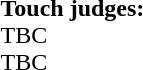<table width=100% style="font-size: 100%">
<tr>
<td><br><strong>Touch judges:</strong>
<br> TBC
<br> TBC</td>
</tr>
</table>
